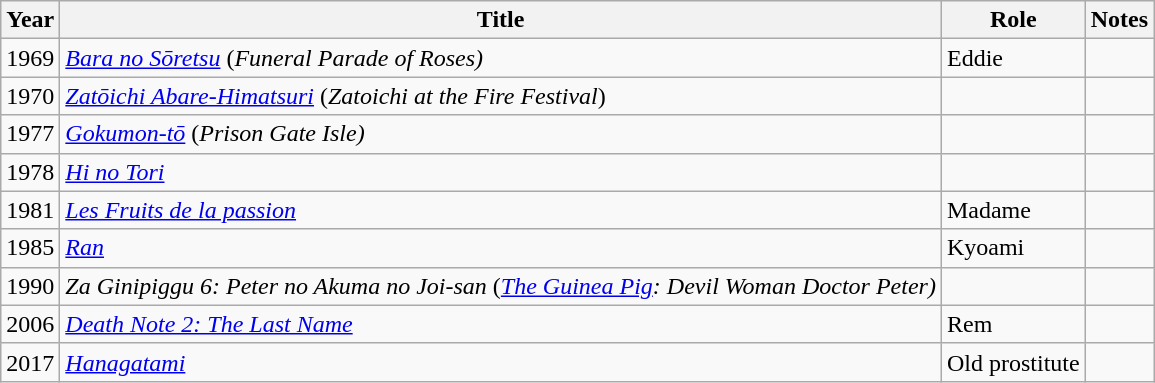<table class="wikitable">
<tr>
<th>Year</th>
<th>Title</th>
<th>Role</th>
<th>Notes</th>
</tr>
<tr>
<td>1969</td>
<td><em><a href='#'>Bara no Sōretsu</a></em> (<em>Funeral Parade of Roses)</em></td>
<td>Eddie</td>
<td></td>
</tr>
<tr>
<td>1970</td>
<td><em><a href='#'>Zatōichi Abare-Himatsuri</a></em> (<em>Zatoichi at the Fire Festival</em>)</td>
<td></td>
<td></td>
</tr>
<tr>
<td>1977</td>
<td><em><a href='#'>Gokumon-tō</a></em> (<em>Prison Gate Isle)</em></td>
<td></td>
<td></td>
</tr>
<tr>
<td>1978</td>
<td><em><a href='#'>Hi no Tori</a></em></td>
<td></td>
<td></td>
</tr>
<tr>
<td>1981</td>
<td><em><a href='#'>Les Fruits de la passion</a></em></td>
<td>Madame</td>
<td></td>
</tr>
<tr>
<td>1985</td>
<td><em><a href='#'>Ran</a></em></td>
<td>Kyoami</td>
<td></td>
</tr>
<tr>
<td>1990</td>
<td><em>Za Ginipiggu 6: Peter no Akuma no Joi-san</em> (<em><a href='#'>The Guinea Pig</a>: Devil Woman Doctor Peter)</em></td>
<td></td>
<td></td>
</tr>
<tr>
<td>2006</td>
<td><em><a href='#'>Death Note 2: The Last Name</a></em></td>
<td>Rem</td>
<td></td>
</tr>
<tr>
<td>2017</td>
<td><em><a href='#'>Hanagatami</a></em></td>
<td>Old prostitute</td>
<td></td>
</tr>
</table>
